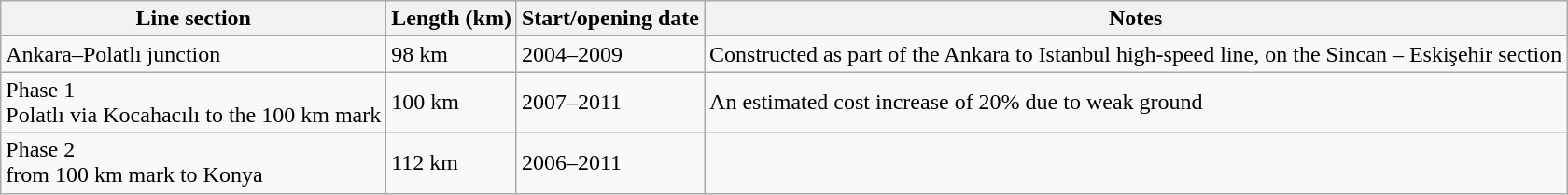<table class="wikitable">
<tr>
<th>Line section</th>
<th>Length (km)</th>
<th>Start/opening date</th>
<th>Notes</th>
</tr>
<tr>
<td>Ankara–Polatlı junction</td>
<td>98 km</td>
<td>2004–2009</td>
<td>Constructed as part of the Ankara to Istanbul high-speed line, on the Sincan – Eskişehir section</td>
</tr>
<tr>
<td>Phase 1<br>Polatlı via Kocahacılı to the 100 km mark</td>
<td>100 km</td>
<td>2007–2011</td>
<td>An estimated cost increase of 20% due to weak ground</td>
</tr>
<tr>
<td>Phase 2<br> from 100 km mark to Konya</td>
<td>112 km</td>
<td>2006–2011</td>
<td></td>
</tr>
</table>
